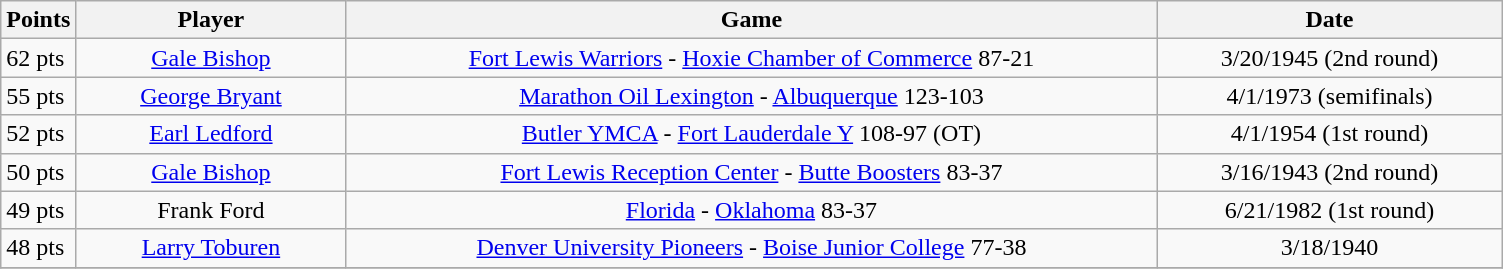<table class="wikitable">
<tr>
<th width=5%>Points</th>
<th width=18%>Player</th>
<th width=54%>Game</th>
<th width=23%>Date</th>
</tr>
<tr>
<td>62 pts</td>
<td align=center><a href='#'>Gale Bishop</a></td>
<td align=center><a href='#'>Fort Lewis Warriors</a> - <a href='#'>Hoxie Chamber of Commerce</a> 87-21</td>
<td align=center>3/20/1945 (2nd round)</td>
</tr>
<tr>
<td>55 pts</td>
<td align=center><a href='#'>George Bryant</a></td>
<td align=center><a href='#'>Marathon Oil Lexington</a> - <a href='#'>Albuquerque</a> 123-103</td>
<td align=center>4/1/1973  (semifinals)</td>
</tr>
<tr>
<td>52 pts</td>
<td align=center><a href='#'>Earl Ledford</a></td>
<td align=center><a href='#'>Butler YMCA</a> - <a href='#'>Fort Lauderdale Y</a> 108-97 (OT)</td>
<td align=center>4/1/1954   (1st round)</td>
</tr>
<tr>
<td>50 pts</td>
<td align=center><a href='#'>Gale Bishop</a></td>
<td align=center><a href='#'>Fort Lewis Reception Center</a> - <a href='#'>Butte Boosters</a> 83-37</td>
<td align=center>3/16/1943   (2nd round)</td>
</tr>
<tr>
<td>49 pts</td>
<td align=center>Frank Ford</td>
<td align=center><a href='#'>Florida</a> - <a href='#'>Oklahoma</a> 83-37</td>
<td align=center>6/21/1982  (1st round)</td>
</tr>
<tr>
<td>48 pts</td>
<td align=center><a href='#'>Larry Toburen</a></td>
<td align=center><a href='#'>Denver University Pioneers</a> - <a href='#'>Boise Junior College</a> 77-38</td>
<td align=center>3/18/1940</td>
</tr>
<tr>
</tr>
</table>
